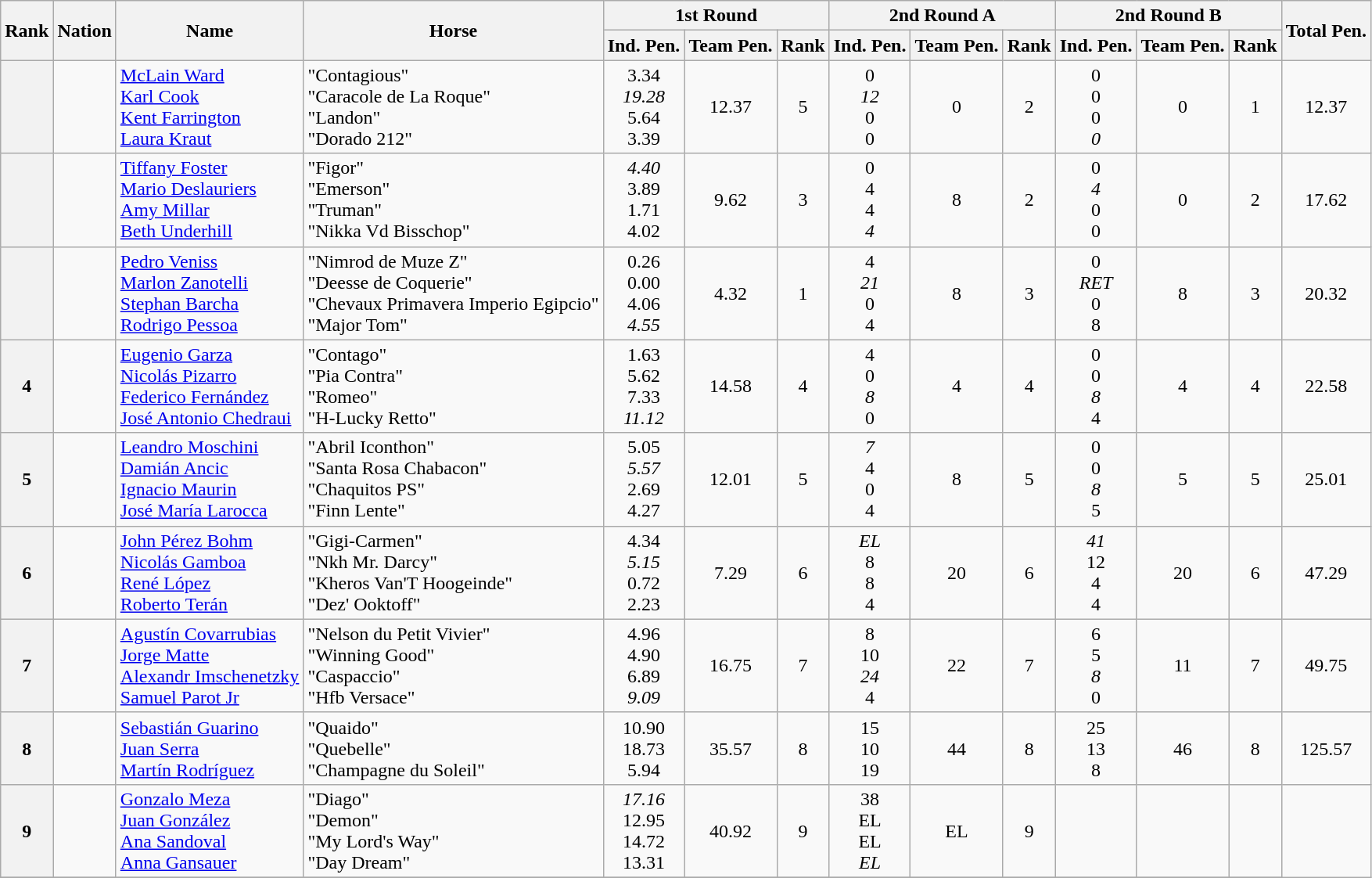<table class="wikitable" style="text-align:center" style="font-size:95%">
<tr>
<th rowspan="2">Rank</th>
<th rowspan="2">Nation</th>
<th rowspan="2">Name</th>
<th rowspan="2">Horse</th>
<th colspan="3">1st Round</th>
<th colspan="3">2nd Round A</th>
<th colspan="3">2nd Round B</th>
<th rowspan="2">Total Pen.</th>
</tr>
<tr>
<th>Ind. Pen.</th>
<th>Team Pen.</th>
<th>Rank</th>
<th>Ind. Pen.</th>
<th>Team Pen.</th>
<th>Rank</th>
<th>Ind. Pen.</th>
<th>Team Pen.</th>
<th>Rank</th>
</tr>
<tr>
<th></th>
<td align="left"></td>
<td align="left"><a href='#'>McLain Ward</a><br><a href='#'>Karl Cook</a><br><a href='#'>Kent Farrington</a><br><a href='#'>Laura Kraut</a></td>
<td align="left">"Contagious"<br>"Caracole de La Roque"<br>"Landon"<br>"Dorado 212"</td>
<td>3.34<br><em>19.28</em><br>5.64<br>3.39</td>
<td>12.37</td>
<td>5</td>
<td>0<br><em>12</em><br>0<br>0</td>
<td>0</td>
<td>2</td>
<td>0<br>0<br>0<br><em>0</em></td>
<td>0</td>
<td>1</td>
<td>12.37</td>
</tr>
<tr>
<th></th>
<td align="left"></td>
<td align="left"><a href='#'>Tiffany Foster</a><br><a href='#'>Mario Deslauriers</a><br><a href='#'>Amy Millar</a><br><a href='#'>Beth Underhill</a></td>
<td align="left">"Figor"<br>"Emerson"<br>"Truman"<br>"Nikka Vd Bisschop"</td>
<td><em>4.40</em><br>3.89<br>1.71<br>4.02</td>
<td>9.62</td>
<td>3</td>
<td>0<br>4<br>4<br><em>4</em></td>
<td>8</td>
<td>2</td>
<td>0<br><em>4</em><br>0<br>0</td>
<td>0</td>
<td>2</td>
<td>17.62</td>
</tr>
<tr>
<th></th>
<td align="left"></td>
<td align="left"><a href='#'>Pedro Veniss</a><br><a href='#'>Marlon Zanotelli</a><br><a href='#'>Stephan Barcha</a><br><a href='#'>Rodrigo Pessoa</a></td>
<td align="left">"Nimrod de Muze Z"<br>"Deesse de Coquerie"<br>"Chevaux Primavera Imperio Egipcio"<br>"Major Tom"</td>
<td>0.26<br>0.00<br>4.06<br><em>4.55</em></td>
<td>4.32</td>
<td>1</td>
<td>4<br><em>21</em><br>0<br>4</td>
<td>8</td>
<td>3</td>
<td>0<br><em>RET</em><br>0<br>8</td>
<td>8</td>
<td>3</td>
<td>20.32</td>
</tr>
<tr>
<th>4</th>
<td align="left"></td>
<td align="left"><a href='#'>Eugenio Garza</a><br><a href='#'>Nicolás Pizarro</a><br><a href='#'>Federico Fernández</a><br><a href='#'>José Antonio Chedraui</a></td>
<td align="left">"Contago"<br>"Pia Contra"<br>"Romeo"<br>"H-Lucky Retto"</td>
<td>1.63<br>5.62<br>7.33<br><em>11.12</em></td>
<td>14.58</td>
<td>4</td>
<td>4<br>0<br><em>8</em><br>0</td>
<td>4</td>
<td>4</td>
<td>0<br>0<br><em>8</em><br>4</td>
<td>4</td>
<td>4</td>
<td>22.58</td>
</tr>
<tr>
<th>5</th>
<td align="left"></td>
<td align="left"><a href='#'>Leandro Moschini</a><br><a href='#'>Damián Ancic</a><br><a href='#'>Ignacio Maurin</a><br><a href='#'>José María Larocca</a></td>
<td align="left">"Abril Iconthon"<br>"Santa Rosa Chabacon"<br>"Chaquitos PS"<br>"Finn Lente"</td>
<td>5.05<br><em>5.57</em><br>2.69<br>4.27</td>
<td>12.01</td>
<td>5</td>
<td><em>7</em><br>4<br>0<br>4</td>
<td>8</td>
<td>5</td>
<td>0<br>0<br><em>8</em><br>5</td>
<td>5</td>
<td>5</td>
<td>25.01</td>
</tr>
<tr>
<th>6</th>
<td align="left"></td>
<td align="left"><a href='#'>John Pérez Bohm</a><br><a href='#'>Nicolás Gamboa</a><br><a href='#'>René López</a><br><a href='#'>Roberto Terán</a></td>
<td align="left">"Gigi-Carmen"<br>"Nkh Mr. Darcy"<br>"Kheros Van'T Hoogeinde"<br>"Dez' Ooktoff"</td>
<td>4.34<br><em>5.15</em><br>0.72<br>2.23</td>
<td>7.29</td>
<td>6</td>
<td><em>EL</em><br>8<br>8<br>4</td>
<td>20</td>
<td>6</td>
<td><em>41</em><br>12<br>4<br>4</td>
<td>20</td>
<td>6</td>
<td>47.29</td>
</tr>
<tr>
<th>7</th>
<td align="left"></td>
<td align="left"><a href='#'>Agustín Covarrubias</a><br><a href='#'>Jorge Matte</a><br><a href='#'>Alexandr Imschenetzky</a><br><a href='#'>Samuel Parot Jr</a></td>
<td align="left">"Nelson du Petit Vivier"<br>"Winning Good"<br>"Caspaccio"<br>"Hfb Versace"</td>
<td>4.96<br>4.90<br>6.89<br><em>9.09</em></td>
<td>16.75</td>
<td>7</td>
<td>8<br>10<br><em>24</em><br>4</td>
<td>22</td>
<td>7</td>
<td>6<br>5<br><em>8</em><br>0</td>
<td>11</td>
<td>7</td>
<td>49.75</td>
</tr>
<tr>
<th>8</th>
<td align="left"></td>
<td align="left"><a href='#'>Sebastián Guarino</a><br><a href='#'>Juan Serra</a><br><a href='#'>Martín Rodríguez</a></td>
<td align="left">"Quaido"<br>"Quebelle"<br>"Champagne du Soleil"</td>
<td>10.90<br>18.73<br>5.94</td>
<td>35.57</td>
<td>8</td>
<td>15<br>10<br>19</td>
<td>44</td>
<td>8</td>
<td>25<br>13<br>8</td>
<td>46</td>
<td>8</td>
<td>125.57</td>
</tr>
<tr>
<th>9</th>
<td align="left"></td>
<td align="left"><a href='#'>Gonzalo Meza</a><br><a href='#'>Juan González</a><br><a href='#'>Ana Sandoval</a><br><a href='#'>Anna Gansauer</a></td>
<td align="left">"Diago"<br>"Demon"<br>"My Lord's Way"<br>"Day Dream"</td>
<td><em>17.16</em><br>12.95<br>14.72<br>13.31</td>
<td>40.92</td>
<td>9</td>
<td>38<br>EL<br>EL<br><em>EL</em></td>
<td>EL</td>
<td>9</td>
<td></td>
<td></td>
<td></td>
</tr>
<tr>
</tr>
</table>
